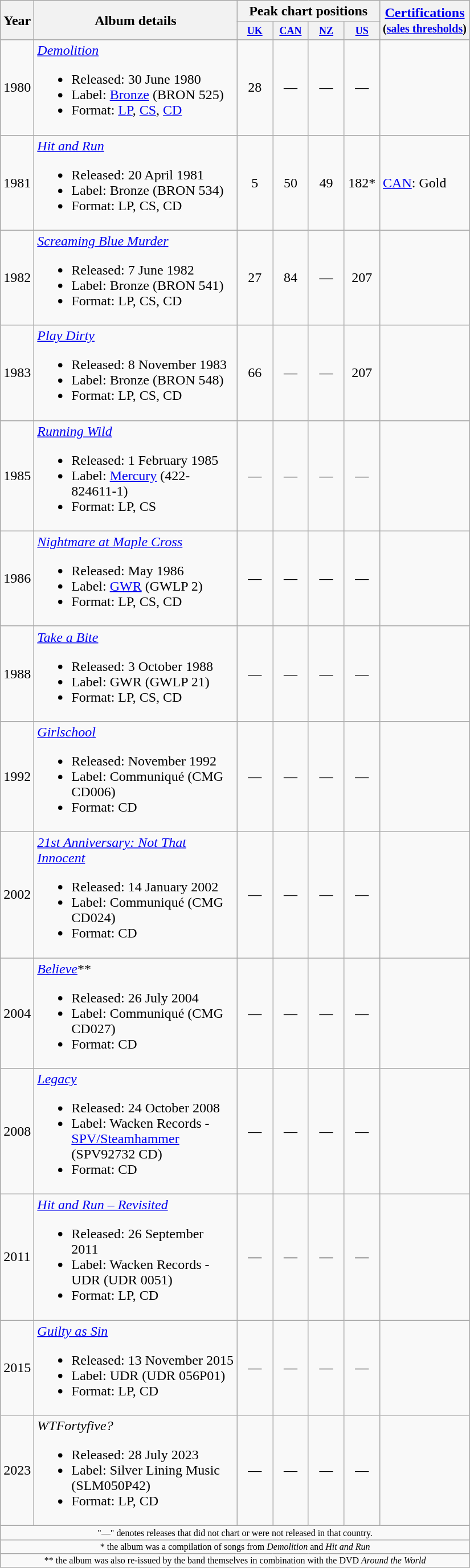<table class="wikitable">
<tr>
<th rowspan="2">Year</th>
<th rowspan="2" style="width:230px;">Album details</th>
<th colspan="4">Peak chart positions</th>
<th rowspan="2"><a href='#'>Certifications</a><br><small>(<a href='#'>sales thresholds</a>)</small></th>
</tr>
<tr>
<th style="width:3em;font-size:75%;"><a href='#'>UK</a><br></th>
<th style="width:3em;font-size:75%;"><a href='#'>CAN</a><br></th>
<th style="width:3em;font-size:75%;"><a href='#'>NZ</a><br></th>
<th style="width:3em;font-size:75%;"><a href='#'>US</a><br></th>
</tr>
<tr>
<td>1980</td>
<td><em><a href='#'>Demolition</a></em><br><ul><li>Released: 30 June 1980</li><li>Label: <a href='#'>Bronze</a> (BRON 525)</li><li>Format: <a href='#'>LP</a>, <a href='#'>CS</a>, <a href='#'>CD</a></li></ul></td>
<td style="text-align:center;">28</td>
<td style="text-align:center;">—</td>
<td style="text-align:center;">—</td>
<td style="text-align:center;">—</td>
<td></td>
</tr>
<tr>
<td>1981</td>
<td><em><a href='#'>Hit and Run</a></em><br><ul><li>Released: 20 April 1981</li><li>Label: Bronze (BRON 534)</li><li>Format: LP, CS, CD</li></ul></td>
<td style="text-align:center;">5</td>
<td style="text-align:center;">50</td>
<td style="text-align:center;">49</td>
<td style="text-align:center;">182*</td>
<td><a href='#'>CAN</a>: Gold</td>
</tr>
<tr>
<td>1982</td>
<td><em><a href='#'>Screaming Blue Murder</a></em><br><ul><li>Released: 7 June 1982</li><li>Label: Bronze (BRON 541)</li><li>Format: LP, CS, CD</li></ul></td>
<td style="text-align:center;">27</td>
<td style="text-align:center;">84</td>
<td style="text-align:center;">—</td>
<td style="text-align:center;">207</td>
<td></td>
</tr>
<tr>
<td>1983</td>
<td><em><a href='#'>Play Dirty</a></em><br><ul><li>Released: 8 November 1983</li><li>Label: Bronze (BRON 548)</li><li>Format: LP, CS, CD</li></ul></td>
<td style="text-align:center;">66</td>
<td style="text-align:center;">—</td>
<td style="text-align:center;">—</td>
<td style="text-align:center;">207</td>
<td></td>
</tr>
<tr>
<td>1985</td>
<td><em><a href='#'>Running Wild</a></em><br><ul><li>Released: 1 February 1985</li><li>Label: <a href='#'>Mercury</a> (422-824611-1)</li><li>Format: LP, CS</li></ul></td>
<td style="text-align:center;">—</td>
<td style="text-align:center;">—</td>
<td style="text-align:center;">—</td>
<td style="text-align:center;">—</td>
<td></td>
</tr>
<tr>
<td>1986</td>
<td><em><a href='#'>Nightmare at Maple Cross</a></em><br><ul><li>Released: May 1986</li><li>Label: <a href='#'>GWR</a> (GWLP 2)</li><li>Format: LP, CS, CD</li></ul></td>
<td style="text-align:center;">—</td>
<td style="text-align:center;">—</td>
<td style="text-align:center;">—</td>
<td style="text-align:center;">—</td>
<td></td>
</tr>
<tr>
<td>1988</td>
<td><em><a href='#'>Take a Bite</a></em><br><ul><li>Released: 3 October 1988</li><li>Label: GWR (GWLP 21)</li><li>Format: LP, CS, CD</li></ul></td>
<td style="text-align:center;">—</td>
<td style="text-align:center;">—</td>
<td style="text-align:center;">—</td>
<td style="text-align:center;">—</td>
<td></td>
</tr>
<tr>
<td>1992</td>
<td><em><a href='#'>Girlschool</a></em><br><ul><li>Released: November 1992</li><li>Label: Communiqué (CMG CD006)</li><li>Format: CD</li></ul></td>
<td style="text-align:center;">—</td>
<td style="text-align:center;">—</td>
<td style="text-align:center;">—</td>
<td style="text-align:center;">—</td>
<td></td>
</tr>
<tr>
<td>2002</td>
<td><em><a href='#'>21st Anniversary: Not That Innocent</a></em><br><ul><li>Released: 14 January 2002</li><li>Label: Communiqué (CMG CD024)</li><li>Format: CD</li></ul></td>
<td style="text-align:center;">—</td>
<td style="text-align:center;">—</td>
<td style="text-align:center;">—</td>
<td style="text-align:center;">—</td>
<td></td>
</tr>
<tr>
<td>2004</td>
<td><em><a href='#'>Believe</a></em>**<br><ul><li>Released: 26 July 2004</li><li>Label: Communiqué (CMG CD027)</li><li>Format: CD</li></ul></td>
<td style="text-align:center;">—</td>
<td style="text-align:center;">—</td>
<td style="text-align:center;">—</td>
<td style="text-align:center;">—</td>
<td></td>
</tr>
<tr>
<td>2008</td>
<td><em><a href='#'>Legacy</a></em><br><ul><li>Released: 24 October 2008</li><li>Label: Wacken Records - <a href='#'>SPV/Steamhammer</a> (SPV92732 CD)</li><li>Format: CD</li></ul></td>
<td style="text-align:center;">—</td>
<td style="text-align:center;">—</td>
<td style="text-align:center;">—</td>
<td style="text-align:center;">—</td>
<td></td>
</tr>
<tr>
<td>2011</td>
<td><em><a href='#'>Hit and Run – Revisited</a></em><br><ul><li>Released: 26 September 2011</li><li>Label: Wacken Records - UDR (UDR 0051)</li><li>Format: LP, CD</li></ul></td>
<td style="text-align:center;">—</td>
<td style="text-align:center;">—</td>
<td style="text-align:center;">—</td>
<td style="text-align:center;">—</td>
<td></td>
</tr>
<tr>
<td>2015</td>
<td><em><a href='#'>Guilty as Sin</a></em><br><ul><li>Released: 13 November 2015</li><li>Label: UDR (UDR 056P01)</li><li>Format: LP, CD</li></ul></td>
<td style="text-align:center;">—</td>
<td style="text-align:center;">—</td>
<td style="text-align:center;">—</td>
<td style="text-align:center;">—</td>
<td></td>
</tr>
<tr>
<td>2023</td>
<td><em>WTFortyfive?</em><br><ul><li>Released: 28 July 2023</li><li>Label: Silver Lining Music (SLM050P42)</li><li>Format: LP, CD</li></ul></td>
<td style="text-align:center;">—</td>
<td style="text-align:center;">—</td>
<td style="text-align:center;">—</td>
<td style="text-align:center;">—</td>
<td></td>
</tr>
<tr>
<td colspan="15" style="text-align:center; font-size:8pt;">"—" denotes releases that did not chart or were not released in that country.</td>
</tr>
<tr>
<td colspan="15" style="text-align:center; font-size:8pt;">* the album was a compilation of songs from <em>Demolition</em> and <em>Hit and Run</em></td>
</tr>
<tr>
<td colspan="15" style="text-align:center; font-size:8pt;">** the album was also re-issued by the band themselves in combination with the DVD <em>Around the World</em></td>
</tr>
</table>
